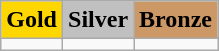<table class=wikitable>
<tr>
<td align=center bgcolor=gold> <strong>Gold</strong></td>
<td align=center bgcolor=silver> <strong>Silver</strong></td>
<td align=center bgcolor=cc9966> <strong>Bronze</strong></td>
</tr>
<tr>
<td></td>
<td></td>
<td></td>
</tr>
</table>
